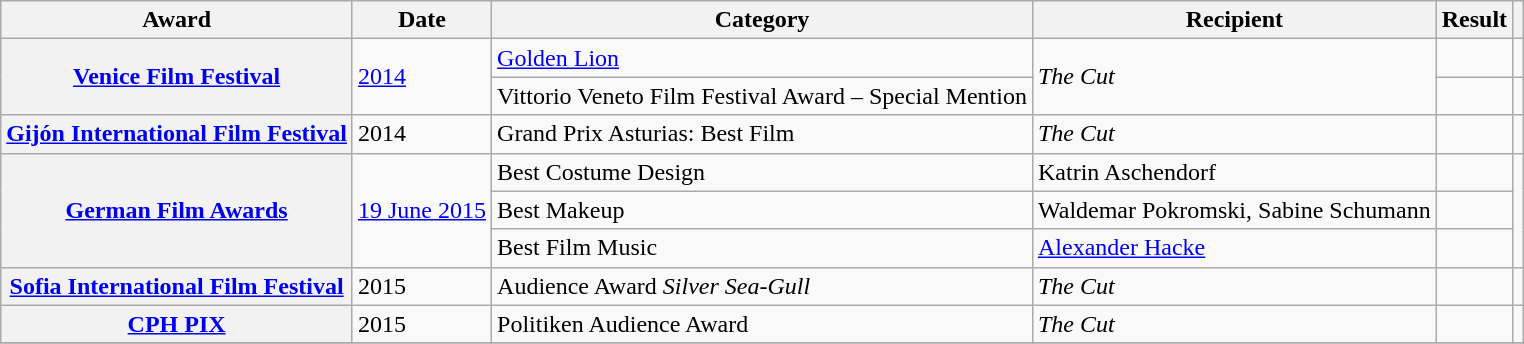<table class="wikitable sortable plainrowheaders">
<tr>
<th>Award</th>
<th>Date</th>
<th>Category</th>
<th>Recipient</th>
<th>Result</th>
<th></th>
</tr>
<tr>
<th scope="row" rowspan="2"><a href='#'>Venice Film Festival</a></th>
<td rowspan="2"><a href='#'>2014</a></td>
<td><a href='#'>Golden Lion</a></td>
<td rowspan="2"><em>The Cut</em></td>
<td></td>
<td style="text-align:center;"></td>
</tr>
<tr>
<td>Vittorio Veneto Film Festival Award – Special Mention</td>
<td></td>
<td style="text-align:center;"></td>
</tr>
<tr>
<th scope="row"><a href='#'>Gijón International Film Festival</a></th>
<td>2014</td>
<td>Grand Prix Asturias: Best Film</td>
<td><em>The Cut</em></td>
<td></td>
<td style="text-align:center;"></td>
</tr>
<tr>
<th scope="row" rowspan="3"><a href='#'>German Film Awards</a></th>
<td rowspan="3"><a href='#'>19 June 2015</a></td>
<td>Best Costume Design</td>
<td>Katrin Aschendorf</td>
<td></td>
<td align="center" rowspan="3"></td>
</tr>
<tr>
<td>Best Makeup</td>
<td>Waldemar Pokromski, Sabine Schumann</td>
<td></td>
</tr>
<tr>
<td>Best Film Music</td>
<td><a href='#'>Alexander Hacke</a></td>
<td></td>
</tr>
<tr>
<th scope="row"><a href='#'>Sofia International Film Festival</a></th>
<td>2015</td>
<td>Audience Award <em>Silver Sea-Gull</em></td>
<td><em>The Cut</em></td>
<td></td>
<td></td>
</tr>
<tr>
<th scope="row"><a href='#'>CPH PIX</a></th>
<td>2015</td>
<td>Politiken Audience Award</td>
<td><em>The Cut</em></td>
<td></td>
<td style="text-align:center;"></td>
</tr>
<tr>
</tr>
</table>
